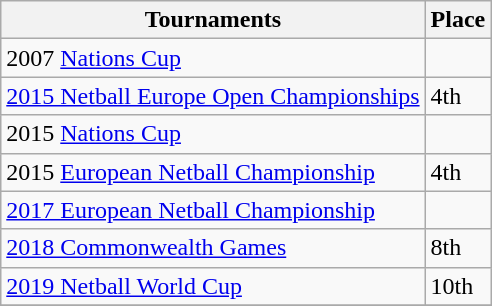<table class="wikitable collapsible">
<tr>
<th>Tournaments</th>
<th>Place</th>
</tr>
<tr>
<td>2007 <a href='#'>Nations Cup</a></td>
<td></td>
</tr>
<tr>
<td><a href='#'>2015 Netball Europe Open Championships</a></td>
<td>4th</td>
</tr>
<tr>
<td>2015 <a href='#'>Nations Cup</a></td>
<td></td>
</tr>
<tr>
<td>2015 <a href='#'>European Netball Championship</a></td>
<td>4th</td>
</tr>
<tr>
<td><a href='#'>2017 European Netball Championship</a></td>
<td></td>
</tr>
<tr>
<td><a href='#'>2018 Commonwealth Games</a></td>
<td>8th</td>
</tr>
<tr>
<td><a href='#'>2019 Netball World Cup</a></td>
<td>10th</td>
</tr>
<tr>
</tr>
</table>
